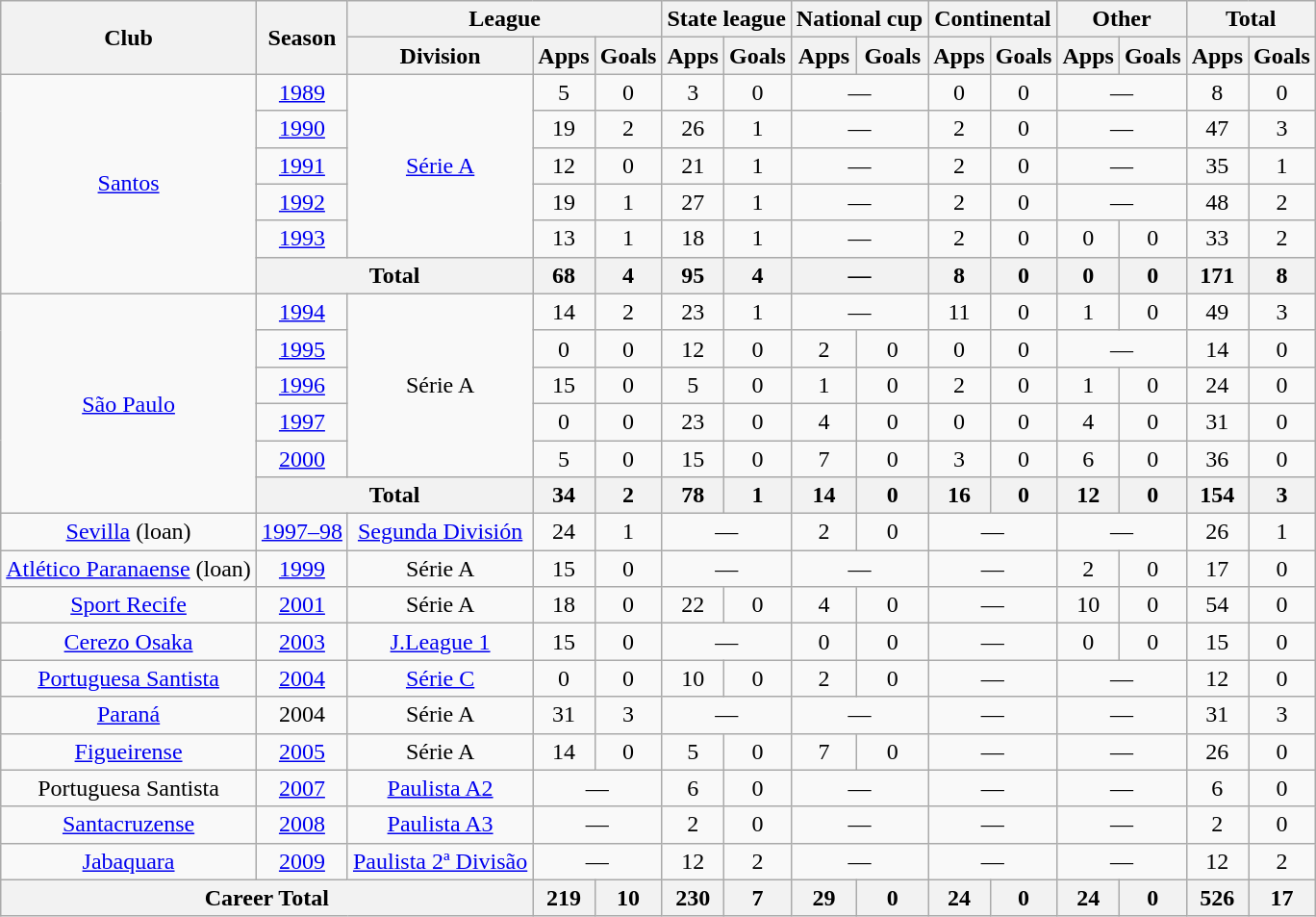<table class="wikitable" style="text-align: center;">
<tr>
<th rowspan="2">Club</th>
<th rowspan="2">Season</th>
<th colspan="3">League</th>
<th colspan="2">State league</th>
<th colspan="2">National cup</th>
<th colspan="2">Continental</th>
<th colspan="2">Other</th>
<th colspan="2">Total</th>
</tr>
<tr>
<th>Division</th>
<th>Apps</th>
<th>Goals</th>
<th>Apps</th>
<th>Goals</th>
<th>Apps</th>
<th>Goals</th>
<th>Apps</th>
<th>Goals</th>
<th>Apps</th>
<th>Goals</th>
<th>Apps</th>
<th>Goals</th>
</tr>
<tr>
<td rowspan="6"><a href='#'>Santos</a></td>
<td><a href='#'>1989</a></td>
<td rowspan="5"><a href='#'>Série A</a></td>
<td>5</td>
<td>0</td>
<td>3</td>
<td>0</td>
<td colspan="2">—</td>
<td>0</td>
<td>0</td>
<td colspan="2">—</td>
<td>8</td>
<td>0</td>
</tr>
<tr>
<td><a href='#'>1990</a></td>
<td>19</td>
<td>2</td>
<td>26</td>
<td>1</td>
<td colspan="2">—</td>
<td>2</td>
<td>0</td>
<td colspan="2">—</td>
<td>47</td>
<td>3</td>
</tr>
<tr>
<td><a href='#'>1991</a></td>
<td>12</td>
<td>0</td>
<td>21</td>
<td>1</td>
<td colspan="2">—</td>
<td>2</td>
<td>0</td>
<td colspan="2">—</td>
<td>35</td>
<td>1</td>
</tr>
<tr>
<td><a href='#'>1992</a></td>
<td>19</td>
<td>1</td>
<td>27</td>
<td>1</td>
<td colspan="2">—</td>
<td>2</td>
<td>0</td>
<td colspan="2">—</td>
<td>48</td>
<td>2</td>
</tr>
<tr>
<td><a href='#'>1993</a></td>
<td>13</td>
<td>1</td>
<td>18</td>
<td>1</td>
<td colspan="2">—</td>
<td>2</td>
<td>0</td>
<td>0</td>
<td>0</td>
<td>33</td>
<td>2</td>
</tr>
<tr>
<th colspan="2">Total</th>
<th>68</th>
<th>4</th>
<th>95</th>
<th>4</th>
<th colspan="2">—</th>
<th>8</th>
<th>0</th>
<th>0</th>
<th>0</th>
<th>171</th>
<th>8</th>
</tr>
<tr>
<td rowspan="6"><a href='#'>São Paulo</a></td>
<td><a href='#'>1994</a></td>
<td rowspan="5">Série A</td>
<td>14</td>
<td>2</td>
<td>23</td>
<td>1</td>
<td colspan="2">—</td>
<td>11</td>
<td>0</td>
<td>1</td>
<td>0</td>
<td>49</td>
<td>3</td>
</tr>
<tr>
<td><a href='#'>1995</a></td>
<td>0</td>
<td>0</td>
<td>12</td>
<td>0</td>
<td>2</td>
<td>0</td>
<td>0</td>
<td>0</td>
<td colspan="2">—</td>
<td>14</td>
<td>0</td>
</tr>
<tr>
<td><a href='#'>1996</a></td>
<td>15</td>
<td>0</td>
<td>5</td>
<td>0</td>
<td>1</td>
<td>0</td>
<td>2</td>
<td>0</td>
<td>1</td>
<td>0</td>
<td>24</td>
<td>0</td>
</tr>
<tr>
<td><a href='#'>1997</a></td>
<td>0</td>
<td>0</td>
<td>23</td>
<td>0</td>
<td>4</td>
<td>0</td>
<td>0</td>
<td>0</td>
<td>4</td>
<td>0</td>
<td>31</td>
<td>0</td>
</tr>
<tr>
<td><a href='#'>2000</a></td>
<td>5</td>
<td>0</td>
<td>15</td>
<td>0</td>
<td>7</td>
<td>0</td>
<td>3</td>
<td>0</td>
<td>6</td>
<td>0</td>
<td>36</td>
<td>0</td>
</tr>
<tr>
<th colspan="2">Total</th>
<th>34</th>
<th>2</th>
<th>78</th>
<th>1</th>
<th>14</th>
<th>0</th>
<th>16</th>
<th>0</th>
<th>12</th>
<th>0</th>
<th>154</th>
<th>3</th>
</tr>
<tr>
<td><a href='#'>Sevilla</a> (loan)</td>
<td><a href='#'>1997–98</a></td>
<td><a href='#'>Segunda División</a></td>
<td>24</td>
<td>1</td>
<td colspan="2">—</td>
<td>2</td>
<td>0</td>
<td colspan="2">—</td>
<td colspan="2">—</td>
<td>26</td>
<td>1</td>
</tr>
<tr>
<td><a href='#'>Atlético Paranaense</a> (loan)</td>
<td><a href='#'>1999</a></td>
<td>Série A</td>
<td>15</td>
<td>0</td>
<td colspan="2">—</td>
<td colspan="2">—</td>
<td colspan="2">—</td>
<td>2</td>
<td>0</td>
<td>17</td>
<td>0</td>
</tr>
<tr>
<td><a href='#'>Sport Recife</a></td>
<td><a href='#'>2001</a></td>
<td>Série A</td>
<td>18</td>
<td>0</td>
<td>22</td>
<td>0</td>
<td>4</td>
<td>0</td>
<td colspan="2">—</td>
<td>10</td>
<td>0</td>
<td>54</td>
<td>0</td>
</tr>
<tr>
<td><a href='#'>Cerezo Osaka</a></td>
<td><a href='#'>2003</a></td>
<td><a href='#'>J.League 1</a></td>
<td>15</td>
<td>0</td>
<td colspan="2">—</td>
<td>0</td>
<td>0</td>
<td colspan="2">—</td>
<td>0</td>
<td>0</td>
<td>15</td>
<td>0</td>
</tr>
<tr>
<td><a href='#'>Portuguesa Santista</a></td>
<td><a href='#'>2004</a></td>
<td><a href='#'>Série C</a></td>
<td>0</td>
<td>0</td>
<td>10</td>
<td>0</td>
<td>2</td>
<td>0</td>
<td colspan="2">—</td>
<td colspan="2">—</td>
<td>12</td>
<td>0</td>
</tr>
<tr>
<td><a href='#'>Paraná</a></td>
<td>2004</td>
<td>Série A</td>
<td>31</td>
<td>3</td>
<td colspan="2">—</td>
<td colspan="2">—</td>
<td colspan="2">—</td>
<td colspan="2">—</td>
<td>31</td>
<td>3</td>
</tr>
<tr>
<td><a href='#'>Figueirense</a></td>
<td><a href='#'>2005</a></td>
<td>Série A</td>
<td>14</td>
<td>0</td>
<td>5</td>
<td>0</td>
<td>7</td>
<td>0</td>
<td colspan="2">—</td>
<td colspan="2">—</td>
<td>26</td>
<td>0</td>
</tr>
<tr>
<td>Portuguesa Santista</td>
<td><a href='#'>2007</a></td>
<td><a href='#'>Paulista A2</a></td>
<td colspan="2">—</td>
<td>6</td>
<td>0</td>
<td colspan="2">—</td>
<td colspan="2">—</td>
<td colspan="2">—</td>
<td>6</td>
<td>0</td>
</tr>
<tr>
<td><a href='#'>Santacruzense</a></td>
<td><a href='#'>2008</a></td>
<td><a href='#'>Paulista A3</a></td>
<td colspan="2">—</td>
<td>2</td>
<td>0</td>
<td colspan="2">—</td>
<td colspan="2">—</td>
<td colspan="2">—</td>
<td>2</td>
<td>0</td>
</tr>
<tr>
<td><a href='#'>Jabaquara</a></td>
<td><a href='#'>2009</a></td>
<td><a href='#'>Paulista 2ª Divisão</a></td>
<td colspan="2">—</td>
<td>12</td>
<td>2</td>
<td colspan="2">—</td>
<td colspan="2">—</td>
<td colspan="2">—</td>
<td>12</td>
<td>2</td>
</tr>
<tr>
<th colspan="3">Career Total</th>
<th>219</th>
<th>10</th>
<th>230</th>
<th>7</th>
<th>29</th>
<th>0</th>
<th>24</th>
<th>0</th>
<th>24</th>
<th>0</th>
<th>526</th>
<th>17</th>
</tr>
</table>
